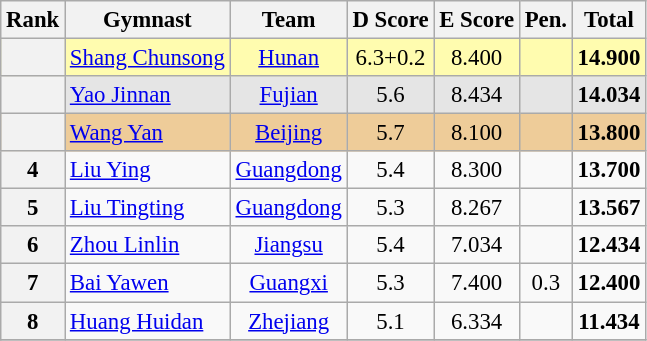<table class="wikitable sortable" style="text-align:center; font-size:95%">
<tr>
<th>Rank</th>
<th>Gymnast</th>
<th>Team</th>
<th>D Score</th>
<th>E Score</th>
<th>Pen.</th>
<th>Total</th>
</tr>
<tr bgcolor=fffcaf>
<th scope=row style="text-align:center"></th>
<td align=left><a href='#'>Shang Chunsong</a></td>
<td><a href='#'>Hunan</a></td>
<td>6.3+0.2</td>
<td>8.400</td>
<td></td>
<td><strong>14.900</strong></td>
</tr>
<tr bgcolor=e5e5e5>
<th scope=row style="text-align:center"></th>
<td align=left><a href='#'>Yao Jinnan</a></td>
<td><a href='#'>Fujian</a></td>
<td>5.6</td>
<td>8.434</td>
<td></td>
<td><strong>14.034</strong></td>
</tr>
<tr bgcolor=eecc99>
<th scope=row style="text-align:center"></th>
<td align=left><a href='#'>Wang Yan</a></td>
<td><a href='#'>Beijing</a></td>
<td>5.7</td>
<td>8.100</td>
<td></td>
<td><strong>13.800</strong></td>
</tr>
<tr>
<th scope=row style="text-align:center">4</th>
<td align=left><a href='#'>Liu Ying</a></td>
<td><a href='#'>Guangdong</a></td>
<td>5.4</td>
<td>8.300</td>
<td></td>
<td><strong>13.700</strong></td>
</tr>
<tr>
<th scope=row style="text-align:center">5</th>
<td align=left><a href='#'>Liu Tingting</a></td>
<td><a href='#'>Guangdong</a></td>
<td>5.3</td>
<td>8.267</td>
<td></td>
<td><strong>13.567</strong></td>
</tr>
<tr>
<th scope=row style="text-align:center">6</th>
<td align=left><a href='#'>Zhou Linlin</a></td>
<td><a href='#'>Jiangsu</a></td>
<td>5.4</td>
<td>7.034</td>
<td></td>
<td><strong>12.434</strong></td>
</tr>
<tr>
<th scope=row style="text-align:center">7</th>
<td align=left><a href='#'>Bai Yawen</a></td>
<td><a href='#'>Guangxi</a></td>
<td>5.3</td>
<td>7.400</td>
<td>0.3</td>
<td><strong>12.400</strong></td>
</tr>
<tr>
<th scope=row style="text-align:center">8</th>
<td align=left><a href='#'>Huang Huidan</a></td>
<td><a href='#'>Zhejiang</a></td>
<td>5.1</td>
<td>6.334</td>
<td></td>
<td><strong>11.434</strong></td>
</tr>
<tr>
</tr>
</table>
